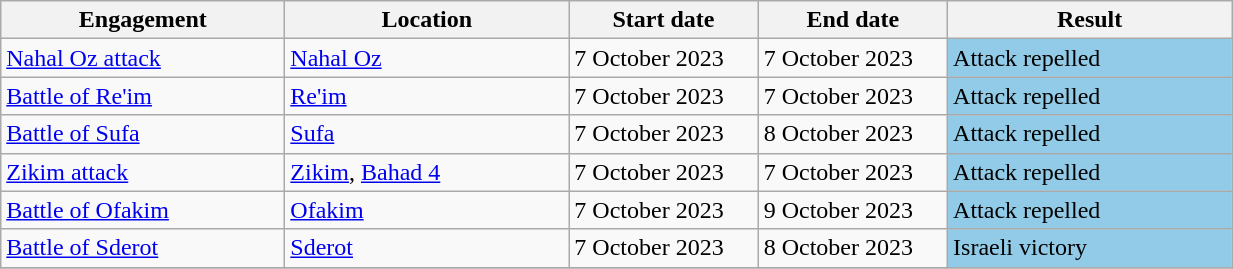<table class="wikitable sortable" width=65%>
<tr>
<th width=15%>Engagement</th>
<th width=15%>Location</th>
<th width=10%>Start date</th>
<th width=10%>End date</th>
<th width=15%>Result </th>
</tr>
<tr>
<td><a href='#'>Nahal Oz attack</a></td>
<td> <a href='#'>Nahal Oz</a></td>
<td>7 October 2023</td>
<td>7 October 2023</td>
<td style="background-color:#91CBE7">Attack repelled</td>
</tr>
<tr>
<td><a href='#'>Battle of Re'im</a></td>
<td> <a href='#'>Re'im</a></td>
<td>7 October 2023</td>
<td>7 October 2023</td>
<td style="background-color:#91CBE7">Attack repelled</td>
</tr>
<tr>
<td><a href='#'>Battle of Sufa</a></td>
<td> <a href='#'>Sufa</a></td>
<td>7 October 2023</td>
<td>8 October 2023</td>
<td style="background-color:#91CBE7">Attack repelled</td>
</tr>
<tr>
<td><a href='#'>Zikim attack</a></td>
<td> <a href='#'>Zikim</a>, <a href='#'>Bahad 4</a></td>
<td>7 October 2023</td>
<td>7 October 2023 </td>
<td style="background-color:#91CBE7">Attack repelled</td>
</tr>
<tr>
<td><a href='#'>Battle of Ofakim</a></td>
<td> <a href='#'>Ofakim</a></td>
<td>7 October 2023</td>
<td>9 October 2023</td>
<td style="background-color:#91CBE7">Attack repelled</td>
</tr>
<tr>
<td><a href='#'>Battle of Sderot</a></td>
<td> <a href='#'>Sderot</a></td>
<td>7 October 2023</td>
<td>8 October 2023</td>
<td style="background-color:#91CBE7">Israeli victory</td>
</tr>
<tr>
</tr>
</table>
